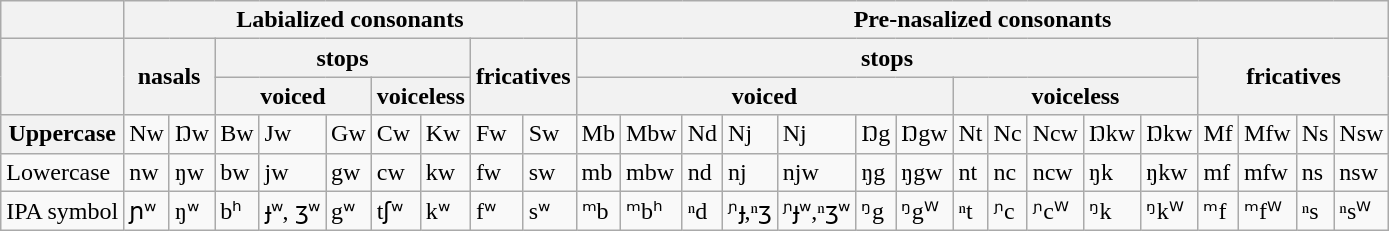<table class="wikitable">
<tr>
<th></th>
<th colspan="9">Labialized consonants</th>
<th colspan="16">Pre-nasalized consonants</th>
</tr>
<tr>
<th rowspan="2"></th>
<th colspan="2" rowspan="2">nasals</th>
<th colspan="5">stops</th>
<th colspan="2" rowspan="2">fricatives</th>
<th colspan="12">stops</th>
<th colspan="4" rowspan="2">fricatives</th>
</tr>
<tr>
<th colspan="3">voiced</th>
<th colspan="2">voiceless</th>
<th colspan="7">voiced</th>
<th colspan="5">voiceless</th>
</tr>
<tr>
<th>Uppercase</th>
<td>Nw</td>
<td>Ŋw</td>
<td>Bw</td>
<td>Jw</td>
<td>Gw</td>
<td>Cw</td>
<td>Kw</td>
<td>Fw</td>
<td>Sw</td>
<td>Mb</td>
<td>Mbw</td>
<td>Nd</td>
<td>Nj</td>
<td>Nj</td>
<td>Ŋg</td>
<td>Ŋgw</td>
<td>Nt</td>
<td>Nc</td>
<td>Ncw</td>
<td>Ŋkw</td>
<td>Ŋkw</td>
<td>Mf</td>
<td>Mfw</td>
<td>Ns</td>
<td>Nsw</td>
</tr>
<tr>
<td>Lowercase</td>
<td>nw</td>
<td>ŋw</td>
<td>bw</td>
<td>jw</td>
<td>gw</td>
<td>cw</td>
<td>kw</td>
<td>fw</td>
<td>sw</td>
<td>mb</td>
<td>mbw</td>
<td>nd</td>
<td>nj</td>
<td>njw</td>
<td>ŋg</td>
<td>ŋgw</td>
<td>nt</td>
<td>nc</td>
<td>ncw</td>
<td>ŋk</td>
<td>ŋkw</td>
<td>mf</td>
<td>mfw</td>
<td>ns</td>
<td>nsw</td>
</tr>
<tr>
<td>IPA symbol</td>
<td>ɲʷ</td>
<td>ŋʷ</td>
<td>bʰ</td>
<td>ɟʷ, ʒʷ</td>
<td>gʷ</td>
<td>tʃʷ</td>
<td>kʷ</td>
<td>fʷ</td>
<td>sʷ</td>
<td>ᵐb</td>
<td>ᵐbʰ</td>
<td>ⁿd</td>
<td>ᶮɟ,ⁿʒ</td>
<td>ᶮɟʷ,ⁿʒʷ</td>
<td>ᵑg</td>
<td>ᵑgᵂ</td>
<td>ⁿt</td>
<td>ᶮc</td>
<td>ᶮcᵂ</td>
<td>ᵑk</td>
<td>ᵑkᵂ</td>
<td>ᵐf</td>
<td>ᵐfᵂ</td>
<td>ⁿs</td>
<td>ⁿsᵂ</td>
</tr>
</table>
